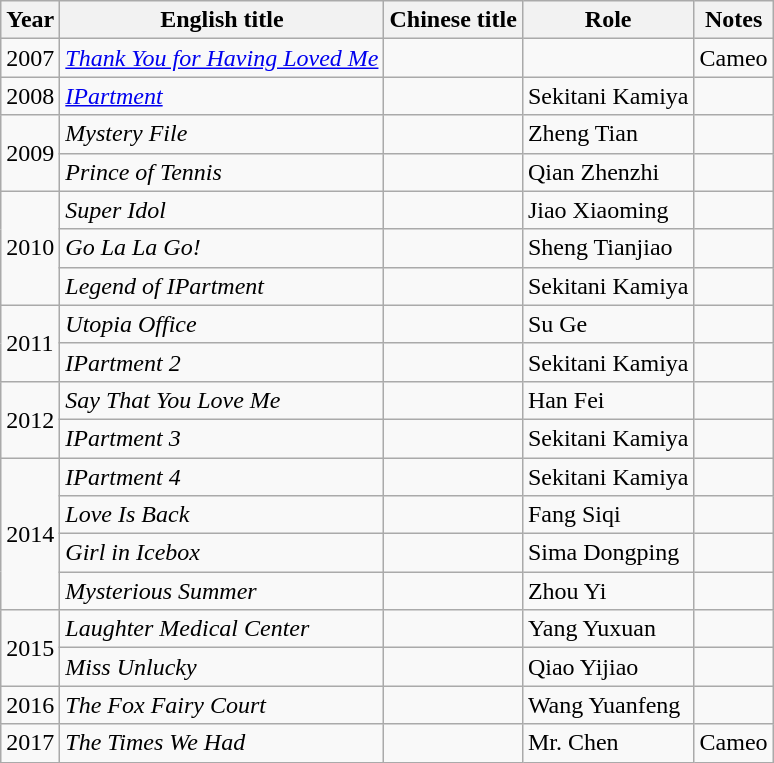<table class="wikitable">
<tr>
<th>Year</th>
<th>English title</th>
<th>Chinese title</th>
<th>Role</th>
<th>Notes</th>
</tr>
<tr>
<td>2007</td>
<td><em><a href='#'>Thank You for Having Loved Me</a></em></td>
<td></td>
<td></td>
<td>Cameo</td>
</tr>
<tr>
<td>2008</td>
<td><em><a href='#'>IPartment</a></em></td>
<td></td>
<td>Sekitani Kamiya</td>
<td></td>
</tr>
<tr>
<td rowspan="2">2009</td>
<td><em>Mystery File</em></td>
<td></td>
<td>Zheng Tian</td>
<td></td>
</tr>
<tr>
<td><em>Prince of Tennis</em></td>
<td></td>
<td>Qian Zhenzhi</td>
<td></td>
</tr>
<tr>
<td rowspan="3">2010</td>
<td><em>Super Idol</em></td>
<td></td>
<td>Jiao Xiaoming</td>
<td></td>
</tr>
<tr>
<td><em>Go La La Go!</em></td>
<td></td>
<td>Sheng Tianjiao</td>
<td></td>
</tr>
<tr>
<td><em>Legend of IPartment</em></td>
<td></td>
<td>Sekitani Kamiya</td>
<td></td>
</tr>
<tr>
<td rowspan="2">2011</td>
<td><em>Utopia Office</em></td>
<td></td>
<td>Su Ge</td>
<td></td>
</tr>
<tr>
<td><em>IPartment 2</em></td>
<td></td>
<td>Sekitani Kamiya</td>
<td></td>
</tr>
<tr>
<td rowspan="2">2012</td>
<td><em>Say That You Love Me</em></td>
<td></td>
<td>Han Fei</td>
<td></td>
</tr>
<tr>
<td><em>IPartment 3</em></td>
<td></td>
<td>Sekitani Kamiya</td>
<td></td>
</tr>
<tr>
<td rowspan="4">2014</td>
<td><em>IPartment 4</em></td>
<td></td>
<td>Sekitani Kamiya</td>
<td></td>
</tr>
<tr>
<td><em>Love Is Back</em></td>
<td></td>
<td>Fang Siqi</td>
<td></td>
</tr>
<tr>
<td><em>Girl in Icebox</em></td>
<td></td>
<td>Sima Dongping</td>
<td></td>
</tr>
<tr>
<td><em>Mysterious Summer</em></td>
<td></td>
<td>Zhou Yi</td>
<td></td>
</tr>
<tr>
<td rowspan="2">2015</td>
<td><em>Laughter Medical Center</em></td>
<td></td>
<td>Yang Yuxuan</td>
<td></td>
</tr>
<tr>
<td><em>Miss Unlucky</em></td>
<td></td>
<td>Qiao Yijiao</td>
<td></td>
</tr>
<tr>
<td>2016</td>
<td><em>The Fox Fairy Court</em></td>
<td></td>
<td>Wang Yuanfeng</td>
<td></td>
</tr>
<tr>
<td>2017</td>
<td><em>The Times We Had</em></td>
<td></td>
<td>Mr. Chen</td>
<td>Cameo</td>
</tr>
</table>
